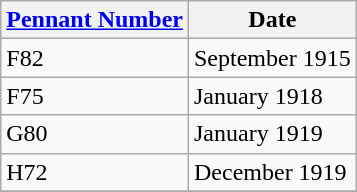<table class="wikitable" style="text-align:left">
<tr>
<th><a href='#'>Pennant Number</a></th>
<th>Date</th>
</tr>
<tr>
<td>F82</td>
<td>September 1915</td>
</tr>
<tr>
<td>F75</td>
<td>January 1918</td>
</tr>
<tr>
<td>G80</td>
<td>January 1919</td>
</tr>
<tr>
<td>H72</td>
<td>December 1919</td>
</tr>
<tr>
</tr>
</table>
